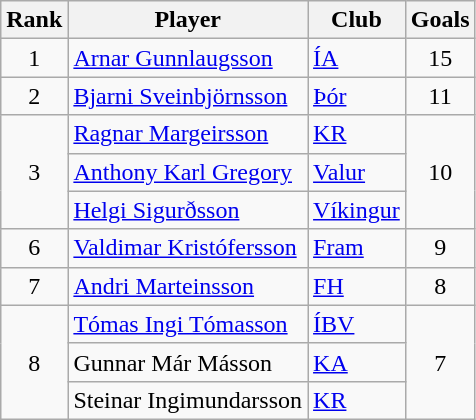<table class="wikitable" style="text-align:center;">
<tr>
<th>Rank</th>
<th>Player</th>
<th>Club</th>
<th>Goals</th>
</tr>
<tr>
<td>1</td>
<td align="left"> <a href='#'>Arnar Gunnlaugsson</a></td>
<td align="left"><a href='#'>ÍA</a></td>
<td>15</td>
</tr>
<tr>
<td>2</td>
<td align="left"> <a href='#'>Bjarni Sveinbjörnsson</a></td>
<td align="left"><a href='#'>Þór</a></td>
<td>11</td>
</tr>
<tr>
<td rowspan=3>3</td>
<td align="left"> <a href='#'>Ragnar Margeirsson</a></td>
<td align="left"><a href='#'>KR</a></td>
<td rowspan=3>10</td>
</tr>
<tr>
<td align="left"> <a href='#'>Anthony Karl Gregory</a></td>
<td align="left"><a href='#'>Valur</a></td>
</tr>
<tr>
<td align="left"> <a href='#'>Helgi Sigurðsson</a></td>
<td align="left"><a href='#'>Víkingur</a></td>
</tr>
<tr>
<td>6</td>
<td align="left"> <a href='#'>Valdimar Kristófersson</a></td>
<td align="left"><a href='#'>Fram</a></td>
<td>9</td>
</tr>
<tr>
<td>7</td>
<td align="left"> <a href='#'>Andri Marteinsson</a></td>
<td align="left"><a href='#'>FH</a></td>
<td>8</td>
</tr>
<tr>
<td rowspan=3>8</td>
<td align="left"> <a href='#'>Tómas Ingi Tómasson</a></td>
<td align="left"><a href='#'>ÍBV</a></td>
<td rowspan=3>7</td>
</tr>
<tr>
<td align="left"> Gunnar Már Másson</td>
<td align="left"><a href='#'>KA</a></td>
</tr>
<tr>
<td align="left"> Steinar Ingimundarsson</td>
<td align="left"><a href='#'>KR</a></td>
</tr>
</table>
